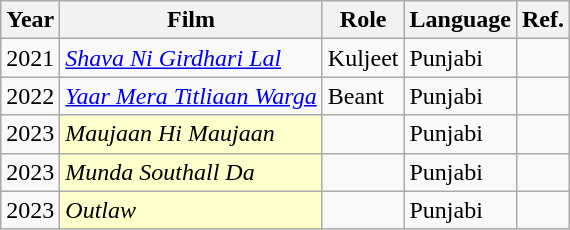<table class="wikitable sortable">
<tr>
<th>Year</th>
<th>Film</th>
<th>Role</th>
<th>Language</th>
<th>Ref.</th>
</tr>
<tr>
<td>2021</td>
<td><em><a href='#'>Shava Ni Girdhari Lal</a></em></td>
<td>Kuljeet</td>
<td>Punjabi</td>
<td></td>
</tr>
<tr>
<td>2022</td>
<td><em><a href='#'>Yaar Mera Titliaan Warga</a></em></td>
<td>Beant</td>
<td>Punjabi</td>
<td></td>
</tr>
<tr>
<td>2023</td>
<td style="background:#FFFFCC;"><em>Maujaan Hi Maujaan</em></td>
<td></td>
<td>Punjabi</td>
<td></td>
</tr>
<tr>
<td>2023</td>
<td style="background:#FFFFCC;"><em>Munda Southall Da</em></td>
<td></td>
<td>Punjabi</td>
<td></td>
</tr>
<tr>
<td>2023</td>
<td style="background:#FFFFCC;"><em>Outlaw</em></td>
<td></td>
<td>Punjabi</td>
<td></td>
</tr>
</table>
